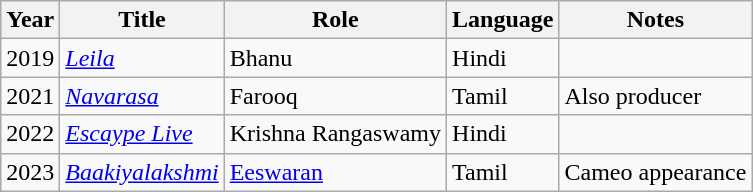<table class="wikitable sortable">
<tr>
<th>Year</th>
<th>Title</th>
<th>Role</th>
<th>Language</th>
<th>Notes</th>
</tr>
<tr>
<td>2019</td>
<td><em><a href='#'>Leila</a></em></td>
<td>Bhanu</td>
<td>Hindi</td>
<td></td>
</tr>
<tr>
<td>2021</td>
<td><em><a href='#'>Navarasa</a></em></td>
<td>Farooq</td>
<td>Tamil</td>
<td>Also producer</td>
</tr>
<tr>
<td>2022</td>
<td><em><a href='#'>Escaype Live</a></em></td>
<td>Krishna Rangaswamy</td>
<td>Hindi</td>
<td></td>
</tr>
<tr>
<td>2023</td>
<td><em><a href='#'>Baakiyalakshmi</a></em></td>
<td><a href='#'>Eeswaran</a></td>
<td>Tamil</td>
<td>Cameo appearance</td>
</tr>
</table>
